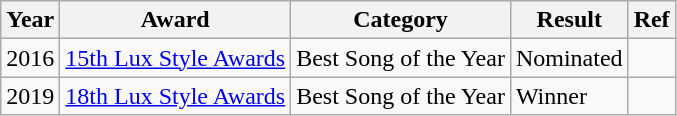<table class="wikitable">
<tr>
<th>Year</th>
<th>Award</th>
<th>Category</th>
<th>Result</th>
<th>Ref</th>
</tr>
<tr>
<td>2016</td>
<td><a href='#'>15th Lux Style Awards</a></td>
<td>Best Song of the Year</td>
<td>Nominated</td>
<td></td>
</tr>
<tr>
<td>2019</td>
<td><a href='#'>18th Lux Style Awards</a></td>
<td>Best Song of the Year</td>
<td>Winner</td>
<td></td>
</tr>
</table>
